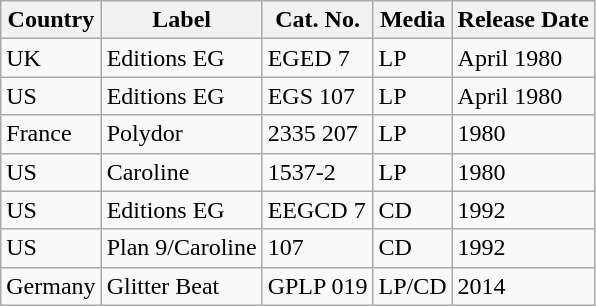<table class="wikitable" border="1">
<tr>
<th>Country</th>
<th>Label</th>
<th>Cat. No.</th>
<th>Media</th>
<th>Release Date</th>
</tr>
<tr>
<td>UK</td>
<td>Editions EG</td>
<td>EGED 7</td>
<td>LP</td>
<td>April 1980</td>
</tr>
<tr>
<td>US</td>
<td>Editions EG</td>
<td>EGS 107</td>
<td>LP</td>
<td>April 1980</td>
</tr>
<tr>
<td>France</td>
<td>Polydor</td>
<td>2335 207</td>
<td>LP</td>
<td>1980</td>
</tr>
<tr>
<td>US</td>
<td>Caroline</td>
<td>1537-2</td>
<td>LP</td>
<td>1980</td>
</tr>
<tr>
<td>US</td>
<td>Editions EG</td>
<td>EEGCD 7</td>
<td>CD</td>
<td>1992</td>
</tr>
<tr>
<td>US</td>
<td>Plan 9/Caroline</td>
<td>107</td>
<td>CD</td>
<td>1992</td>
</tr>
<tr>
<td>Germany</td>
<td>Glitter Beat</td>
<td>GPLP 019</td>
<td>LP/CD</td>
<td>2014</td>
</tr>
</table>
